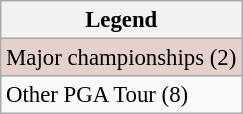<table class="wikitable" style="font-size:95%;">
<tr>
<th>Legend</th>
</tr>
<tr style="background:#e5d1cb;">
<td>Major championships (2)</td>
</tr>
<tr>
<td>Other PGA Tour (8)</td>
</tr>
</table>
